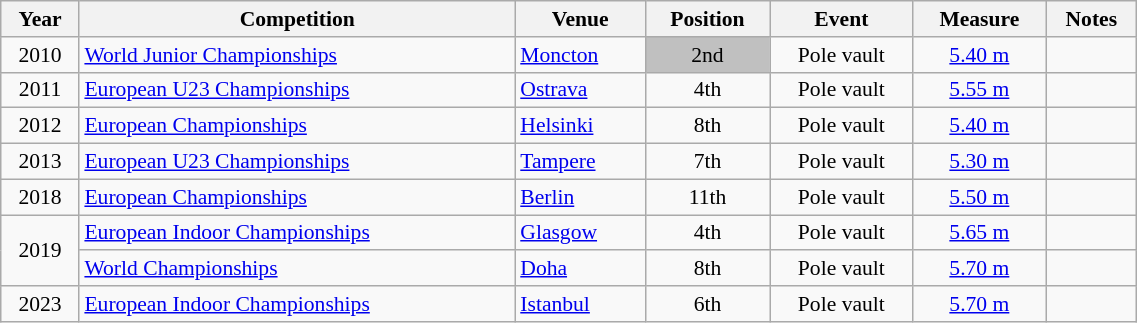<table class="wikitable sortable" width=60% style="font-size:90%; text-align:center;">
<tr>
<th>Year</th>
<th>Competition</th>
<th>Venue</th>
<th>Position</th>
<th>Event</th>
<th>Measure</th>
<th>Notes</th>
</tr>
<tr>
<td>2010</td>
<td align=left><a href='#'>World Junior Championships</a></td>
<td align=left> <a href='#'>Moncton</a></td>
<td bgcolor=silver>2nd</td>
<td>Pole vault</td>
<td><a href='#'>5.40 m</a></td>
<td></td>
</tr>
<tr>
<td>2011</td>
<td align=left><a href='#'>European U23 Championships</a></td>
<td align=left> <a href='#'>Ostrava</a></td>
<td>4th</td>
<td>Pole vault</td>
<td><a href='#'>5.55 m</a></td>
<td></td>
</tr>
<tr>
<td>2012</td>
<td align=left><a href='#'>European Championships</a></td>
<td align=left> <a href='#'>Helsinki</a></td>
<td>8th</td>
<td>Pole vault</td>
<td><a href='#'>5.40 m</a></td>
<td></td>
</tr>
<tr>
<td>2013</td>
<td align=left><a href='#'>European U23 Championships</a></td>
<td align=left> <a href='#'>Tampere</a></td>
<td>7th</td>
<td>Pole vault</td>
<td><a href='#'>5.30 m</a></td>
<td></td>
</tr>
<tr>
<td>2018</td>
<td align=left><a href='#'>European Championships</a></td>
<td align=left> <a href='#'>Berlin</a></td>
<td>11th</td>
<td>Pole vault</td>
<td><a href='#'>5.50 m</a></td>
<td></td>
</tr>
<tr>
<td rowspan=2>2019</td>
<td align=left><a href='#'>European Indoor  Championships</a></td>
<td align=left> <a href='#'>Glasgow</a></td>
<td>4th</td>
<td>Pole vault</td>
<td><a href='#'>5.65 m</a></td>
<td></td>
</tr>
<tr>
<td align=left><a href='#'>World Championships</a></td>
<td align=left> <a href='#'>Doha</a></td>
<td>8th</td>
<td>Pole vault</td>
<td><a href='#'>5.70 m</a></td>
<td></td>
</tr>
<tr>
<td>2023</td>
<td align=left><a href='#'>European Indoor Championships</a></td>
<td align=left> <a href='#'>Istanbul</a></td>
<td>6th</td>
<td>Pole vault</td>
<td><a href='#'>5.70 m</a></td>
<td></td>
</tr>
</table>
